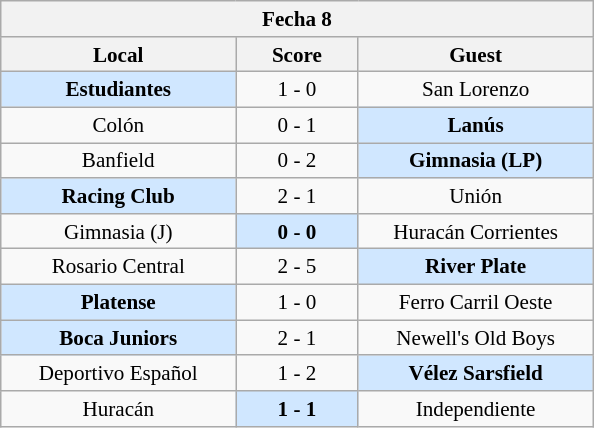<table class="wikitable nowrap" style="font-size:88%; float:left; margin-right:1em;">
<tr>
<th colspan=3 align=center>Fecha 8</th>
</tr>
<tr>
<th width="150">Local</th>
<th width="75">Score</th>
<th width="150">Guest</th>
</tr>
<tr align=center>
<td bgcolor=#D0E7FF><strong>Estudiantes</strong></td>
<td>1 - 0</td>
<td>San Lorenzo</td>
</tr>
<tr align=center>
<td>Colón</td>
<td>0 - 1</td>
<td bgcolor=#D0E7FF><strong>Lanús</strong></td>
</tr>
<tr align=center>
<td>Banfield</td>
<td>0 - 2</td>
<td bgcolor=#D0E7FF><strong>Gimnasia (LP)</strong></td>
</tr>
<tr align=center>
<td bgcolor=#D0E7FF><strong>Racing Club</strong></td>
<td>2 - 1</td>
<td>Unión</td>
</tr>
<tr align=center>
<td>Gimnasia (J)</td>
<td bgcolor=#D0E7FF><strong>0 - 0</strong></td>
<td>Huracán Corrientes</td>
</tr>
<tr align=center>
<td>Rosario Central</td>
<td>2 - 5</td>
<td bgcolor=#D0E7FF><strong>River Plate</strong></td>
</tr>
<tr align=center>
<td bgcolor=#D0E7FF><strong>Platense</strong></td>
<td>1 - 0</td>
<td>Ferro Carril Oeste</td>
</tr>
<tr align=center>
<td bgcolor=#D0E7FF><strong>Boca Juniors</strong></td>
<td>2 - 1</td>
<td>Newell's Old Boys</td>
</tr>
<tr align=center>
<td>Deportivo Español</td>
<td>1 - 2</td>
<td bgcolor=#D0E7FF><strong>Vélez Sarsfield</strong></td>
</tr>
<tr align=center>
<td>Huracán</td>
<td bgcolor=#D0E7FF><strong>1 - 1</strong></td>
<td>Independiente</td>
</tr>
</table>
